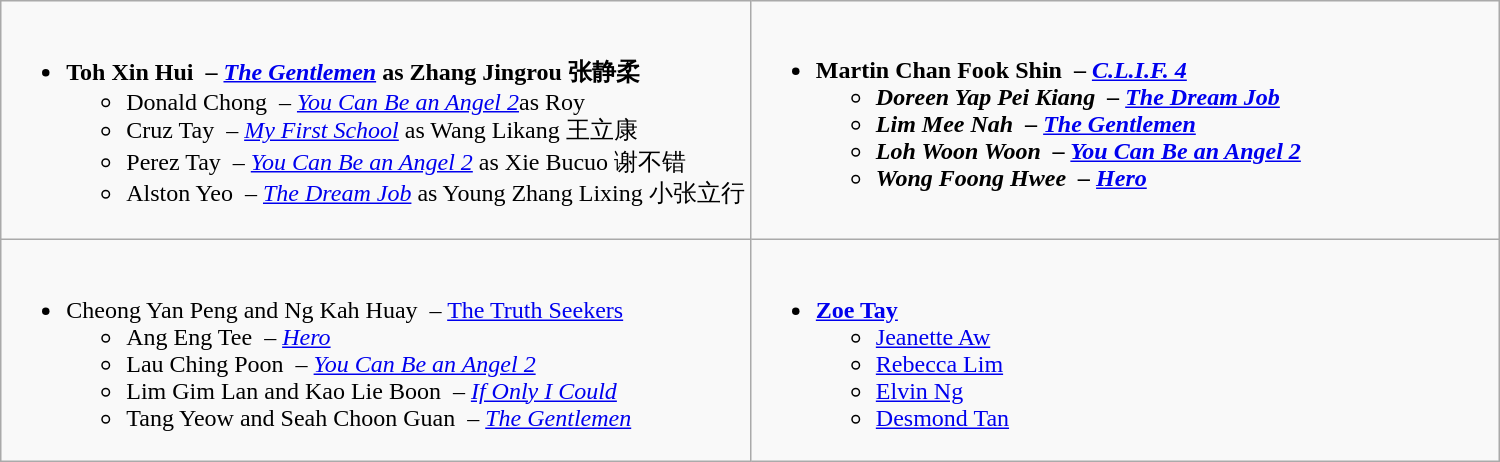<table class=wikitable>
<tr>
<td valign="top" width="50%"><br><div></div><ul><li><strong>Toh Xin Hui   – <em><a href='#'>The Gentlemen</a></em> as Zhang Jingrou 张静柔</strong><ul><li>Donald Chong   – <em><a href='#'>You Can Be an Angel 2</a></em>as Roy</li><li>Cruz Tay   – <em><a href='#'>My First School</a></em> as Wang Likang 王立康</li><li>Perez Tay   – <em><a href='#'>You Can Be an Angel 2</a></em> as Xie Bucuo 谢不错</li><li>Alston Yeo   – <em><a href='#'>The Dream Job</a></em> as Young Zhang Lixing 小张立行</li></ul></li></ul></td>
<td valign="top" width="50%"><br><div></div><ul><li><strong>Martin Chan Fook Shin   – <em><a href='#'>C.L.I.F. 4</a><strong><em><ul><li>Doreen Yap Pei Kiang   – </em><a href='#'>The Dream Job</a><em></li><li>Lim Mee Nah  – </em><a href='#'>The Gentlemen</a><em></li><li>Loh Woon Woon  – </em><a href='#'>You Can Be an Angel 2</a><em></li><li>Wong Foong Hwee   – </em><a href='#'>Hero</a><em></li></ul></li></ul></td>
</tr>
<tr>
<td valign="top" width="50%"><br><div></div><ul><li></strong>Cheong Yan Peng and Ng Kah Huay  – </em><a href='#'>The Truth Seekers</a></em></strong><ul><li>Ang Eng Tee   – <em><a href='#'>Hero</a></em></li><li>Lau Ching Poon  – <em><a href='#'>You Can Be an Angel 2</a></em></li><li>Lim Gim Lan  and Kao Lie Boon   – <em><a href='#'>If Only I Could</a></em></li><li>Tang Yeow  and Seah Choon Guan  – <em><a href='#'>The Gentlemen</a></em></li></ul></li></ul></td>
<td valign="top" width="50%"><br><div></div><ul><li><strong><a href='#'>Zoe Tay</a> </strong><ul><li><a href='#'>Jeanette Aw</a></li><li><a href='#'>Rebecca Lim</a></li><li><a href='#'>Elvin Ng</a></li><li><a href='#'>Desmond Tan</a></li></ul></li></ul></td>
</tr>
</table>
